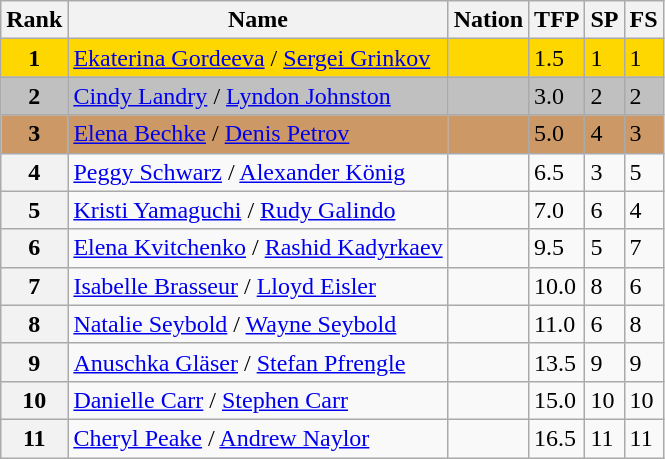<table class="wikitable">
<tr>
<th>Rank</th>
<th>Name</th>
<th>Nation</th>
<th>TFP</th>
<th>SP</th>
<th>FS</th>
</tr>
<tr bgcolor=gold>
<td align=center><strong>1</strong></td>
<td><a href='#'>Ekaterina Gordeeva</a> / <a href='#'>Sergei Grinkov</a></td>
<td></td>
<td>1.5</td>
<td>1</td>
<td>1</td>
</tr>
<tr bgcolor=silver>
<td align=center><strong>2</strong></td>
<td><a href='#'>Cindy Landry</a> / <a href='#'>Lyndon Johnston</a></td>
<td></td>
<td>3.0</td>
<td>2</td>
<td>2</td>
</tr>
<tr bgcolor=cc9966>
<td align=center><strong>3</strong></td>
<td><a href='#'>Elena Bechke</a> / <a href='#'>Denis Petrov</a></td>
<td></td>
<td>5.0</td>
<td>4</td>
<td>3</td>
</tr>
<tr>
<th>4</th>
<td><a href='#'>Peggy Schwarz</a> / <a href='#'>Alexander König</a></td>
<td></td>
<td>6.5</td>
<td>3</td>
<td>5</td>
</tr>
<tr>
<th>5</th>
<td><a href='#'>Kristi Yamaguchi</a> / <a href='#'>Rudy Galindo</a></td>
<td></td>
<td>7.0</td>
<td>6</td>
<td>4</td>
</tr>
<tr>
<th>6</th>
<td><a href='#'>Elena Kvitchenko</a> / <a href='#'>Rashid Kadyrkaev</a></td>
<td></td>
<td>9.5</td>
<td>5</td>
<td>7</td>
</tr>
<tr>
<th>7</th>
<td><a href='#'>Isabelle Brasseur</a> / <a href='#'>Lloyd Eisler</a></td>
<td></td>
<td>10.0</td>
<td>8</td>
<td>6</td>
</tr>
<tr>
<th>8</th>
<td><a href='#'>Natalie Seybold</a> / <a href='#'>Wayne Seybold</a></td>
<td></td>
<td>11.0</td>
<td>6</td>
<td>8</td>
</tr>
<tr>
<th>9</th>
<td><a href='#'>Anuschka Gläser</a> / <a href='#'>Stefan Pfrengle</a></td>
<td></td>
<td>13.5</td>
<td>9</td>
<td>9</td>
</tr>
<tr>
<th>10</th>
<td><a href='#'>Danielle Carr</a> / <a href='#'>Stephen Carr</a></td>
<td></td>
<td>15.0</td>
<td>10</td>
<td>10</td>
</tr>
<tr>
<th>11</th>
<td><a href='#'>Cheryl Peake</a> / <a href='#'>Andrew Naylor</a></td>
<td></td>
<td>16.5</td>
<td>11</td>
<td>11</td>
</tr>
</table>
